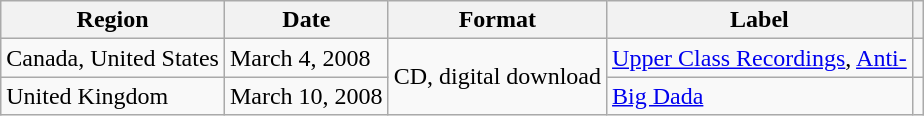<table class="wikitable">
<tr>
<th scope="col">Region</th>
<th scope="col">Date</th>
<th scope="col">Format</th>
<th scope="col">Label</th>
<th scope="col"></th>
</tr>
<tr>
<td>Canada, United States</td>
<td>March 4, 2008</td>
<td rowspan="2">CD, digital download</td>
<td><a href='#'>Upper Class Recordings</a>, <a href='#'>Anti-</a></td>
<td style="text-align:center;"></td>
</tr>
<tr>
<td>United Kingdom</td>
<td>March 10, 2008</td>
<td><a href='#'>Big Dada</a></td>
<td style="text-align:center;"></td>
</tr>
</table>
